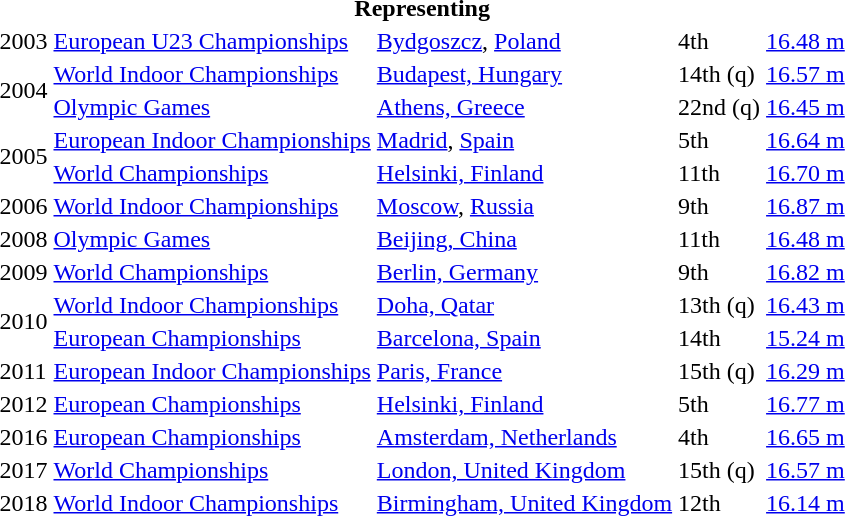<table>
<tr>
<th colspan="5">Representing </th>
</tr>
<tr>
<td>2003</td>
<td><a href='#'>European U23 Championships</a></td>
<td><a href='#'>Bydgoszcz</a>, <a href='#'>Poland</a></td>
<td>4th</td>
<td><a href='#'>16.48 m</a></td>
</tr>
<tr>
<td rowspan=2>2004</td>
<td><a href='#'>World Indoor Championships</a></td>
<td><a href='#'>Budapest, Hungary</a></td>
<td>14th (q)</td>
<td><a href='#'>16.57 m</a></td>
</tr>
<tr>
<td><a href='#'>Olympic Games</a></td>
<td><a href='#'>Athens, Greece</a></td>
<td>22nd (q)</td>
<td><a href='#'>16.45 m</a></td>
</tr>
<tr>
<td rowspan=2>2005</td>
<td><a href='#'>European Indoor Championships</a></td>
<td><a href='#'>Madrid</a>, <a href='#'>Spain</a></td>
<td>5th</td>
<td><a href='#'>16.64 m</a></td>
</tr>
<tr>
<td><a href='#'>World Championships</a></td>
<td><a href='#'>Helsinki, Finland</a></td>
<td>11th</td>
<td><a href='#'>16.70 m</a></td>
</tr>
<tr>
<td>2006</td>
<td><a href='#'>World Indoor Championships</a></td>
<td><a href='#'>Moscow</a>, <a href='#'>Russia</a></td>
<td>9th</td>
<td><a href='#'>16.87 m</a></td>
</tr>
<tr>
<td>2008</td>
<td><a href='#'>Olympic Games</a></td>
<td><a href='#'>Beijing, China</a></td>
<td>11th</td>
<td><a href='#'>16.48 m</a></td>
</tr>
<tr>
<td>2009</td>
<td><a href='#'>World Championships</a></td>
<td><a href='#'>Berlin, Germany</a></td>
<td>9th</td>
<td><a href='#'>16.82 m</a></td>
</tr>
<tr>
<td rowspan=2>2010</td>
<td><a href='#'>World Indoor Championships</a></td>
<td><a href='#'>Doha, Qatar</a></td>
<td>13th (q)</td>
<td><a href='#'>16.43 m</a></td>
</tr>
<tr>
<td><a href='#'>European Championships</a></td>
<td><a href='#'>Barcelona, Spain</a></td>
<td>14th</td>
<td><a href='#'>15.24 m</a></td>
</tr>
<tr>
<td>2011</td>
<td><a href='#'>European Indoor Championships</a></td>
<td><a href='#'>Paris, France</a></td>
<td>15th (q)</td>
<td><a href='#'>16.29 m</a></td>
</tr>
<tr>
<td>2012</td>
<td><a href='#'>European Championships</a></td>
<td><a href='#'>Helsinki, Finland</a></td>
<td>5th</td>
<td><a href='#'>16.77 m</a></td>
</tr>
<tr>
<td>2016</td>
<td><a href='#'>European Championships</a></td>
<td><a href='#'>Amsterdam, Netherlands</a></td>
<td>4th</td>
<td><a href='#'>16.65 m</a></td>
</tr>
<tr>
<td>2017</td>
<td><a href='#'>World Championships</a></td>
<td><a href='#'>London, United Kingdom</a></td>
<td>15th (q)</td>
<td><a href='#'>16.57 m</a></td>
</tr>
<tr>
<td>2018</td>
<td><a href='#'>World Indoor Championships</a></td>
<td><a href='#'>Birmingham, United Kingdom</a></td>
<td>12th</td>
<td><a href='#'>16.14 m</a></td>
</tr>
</table>
